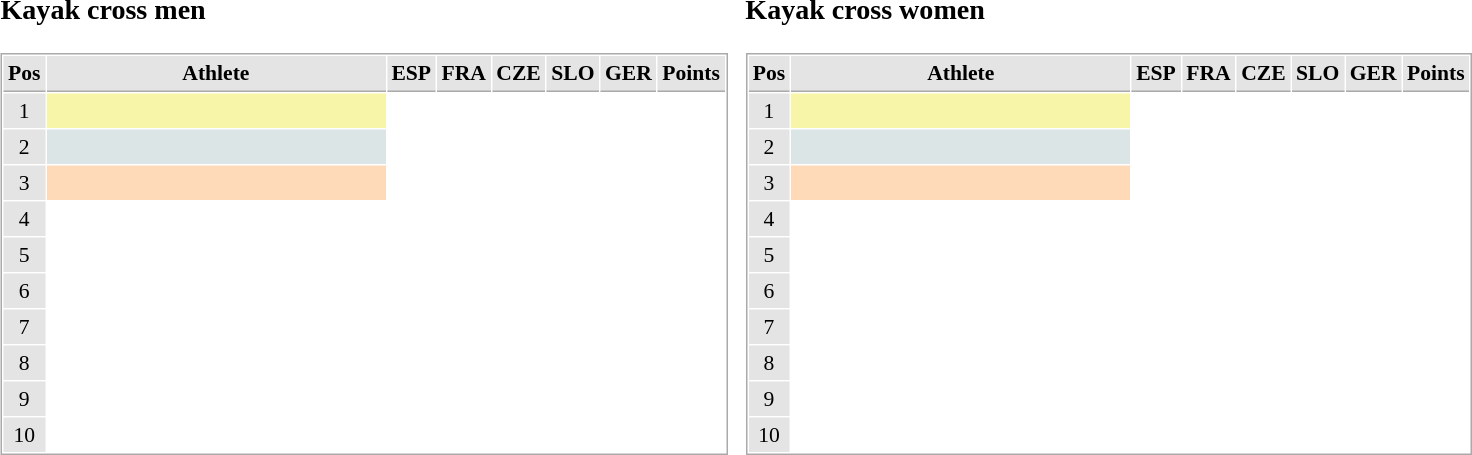<table border="0" cellspacing="10">
<tr>
<td><br><h3>Kayak cross men</h3><table cellspacing="1" cellpadding="3" style="border:1px solid #AAAAAA;font-size:90%">
<tr bgcolor="#E4E4E4">
<th style="border-bottom:1px solid #AAAAAA" width=10>Pos</th>
<th style="border-bottom:1px solid #AAAAAA" width=220>Athlete</th>
<th style="border-bottom:1px solid #AAAAAA" width=20>ESP</th>
<th style="border-bottom:1px solid #AAAAAA" width=20>FRA</th>
<th style="border-bottom:1px solid #AAAAAA" width=20>CZE</th>
<th style="border-bottom:1px solid #AAAAAA" width=20>SLO</th>
<th style="border-bottom:1px solid #AAAAAA" width=20>GER</th>
<th style="border-bottom:1px solid #AAAAAA" width=20>Points</th>
</tr>
<tr align="center">
<td style="background:#E4E4E4;">1</td>
<td align="left" style="background:#F7F6A8;"></td>
<td></td>
<td></td>
<td></td>
<td></td>
<td></td>
<td></td>
</tr>
<tr align="center">
<td style="background:#E4E4E4;">2</td>
<td align="left" style="background:#DCE5E5;"></td>
<td></td>
<td></td>
<td></td>
<td></td>
<td></td>
<td></td>
</tr>
<tr align="center">
<td style="background:#E4E4E4;">3</td>
<td align="left" style="background:#FFDAB9;"></td>
<td></td>
<td></td>
<td></td>
<td></td>
<td></td>
<td></td>
</tr>
<tr align="center">
<td style="background:#E4E4E4;">4</td>
<td align="left"></td>
<td></td>
<td></td>
<td></td>
<td></td>
<td></td>
<td></td>
</tr>
<tr align="center">
<td style="background:#E4E4E4;">5</td>
<td align="left"></td>
<td></td>
<td></td>
<td></td>
<td></td>
<td></td>
<td></td>
</tr>
<tr align="center">
<td style="background:#E4E4E4;">6</td>
<td align="left"></td>
<td></td>
<td></td>
<td></td>
<td></td>
<td></td>
<td></td>
</tr>
<tr align="center">
<td style="background:#E4E4E4;">7</td>
<td align="left"></td>
<td></td>
<td></td>
<td></td>
<td></td>
<td></td>
<td></td>
</tr>
<tr align="center">
<td style="background:#E4E4E4;">8</td>
<td align="left"></td>
<td></td>
<td></td>
<td></td>
<td></td>
<td></td>
<td></td>
</tr>
<tr align="center">
<td style="background:#E4E4E4;">9</td>
<td align="left"></td>
<td></td>
<td></td>
<td></td>
<td></td>
<td></td>
<td></td>
</tr>
<tr align="center">
<td style="background:#E4E4E4;">10</td>
<td align="left"></td>
<td></td>
<td></td>
<td></td>
<td></td>
<td></td>
<td></td>
</tr>
</table>
</td>
<td><br><h3>Kayak cross women</h3><table cellspacing="1" cellpadding="3" style="border:1px solid #AAAAAA;font-size:90%">
<tr bgcolor="#E4E4E4">
<th style="border-bottom:1px solid #AAAAAA" width=10>Pos</th>
<th style="border-bottom:1px solid #AAAAAA" width=220>Athlete</th>
<th style="border-bottom:1px solid #AAAAAA" width=20>ESP</th>
<th style="border-bottom:1px solid #AAAAAA" width=20>FRA</th>
<th style="border-bottom:1px solid #AAAAAA" width=20>CZE</th>
<th style="border-bottom:1px solid #AAAAAA" width=20>SLO</th>
<th style="border-bottom:1px solid #AAAAAA" width=20>GER</th>
<th style="border-bottom:1px solid #AAAAAA" width=20>Points</th>
</tr>
<tr align="center">
<td style="background:#E4E4E4;">1</td>
<td align="left" style="background:#F7F6A8;"></td>
<td></td>
<td></td>
<td></td>
<td></td>
<td></td>
<td></td>
</tr>
<tr align="center">
<td style="background:#E4E4E4;">2</td>
<td align="left" style="background:#DCE5E5;"></td>
<td></td>
<td></td>
<td></td>
<td></td>
<td></td>
<td></td>
</tr>
<tr align="center">
<td style="background:#E4E4E4;">3</td>
<td align="left" style="background:#FFDAB9;"></td>
<td></td>
<td></td>
<td></td>
<td></td>
<td></td>
<td></td>
</tr>
<tr align="center">
<td style="background:#E4E4E4;">4</td>
<td align="left"></td>
<td></td>
<td></td>
<td></td>
<td></td>
<td></td>
<td></td>
</tr>
<tr align="center">
<td style="background:#E4E4E4;">5</td>
<td align="left"></td>
<td></td>
<td></td>
<td></td>
<td></td>
<td></td>
<td></td>
</tr>
<tr align="center">
<td style="background:#E4E4E4;">6</td>
<td align="left"></td>
<td></td>
<td></td>
<td></td>
<td></td>
<td></td>
<td></td>
</tr>
<tr align="center">
<td style="background:#E4E4E4;">7</td>
<td align="left"></td>
<td></td>
<td></td>
<td></td>
<td></td>
<td></td>
<td></td>
</tr>
<tr align="center">
<td style="background:#E4E4E4;">8</td>
<td align="left"></td>
<td></td>
<td></td>
<td></td>
<td></td>
<td></td>
<td></td>
</tr>
<tr align="center">
<td style="background:#E4E4E4;">9</td>
<td align="left"></td>
<td></td>
<td></td>
<td></td>
<td></td>
<td></td>
<td></td>
</tr>
<tr align="center">
<td style="background:#E4E4E4;">10</td>
<td align="left"></td>
<td></td>
<td></td>
<td></td>
<td></td>
<td></td>
<td></td>
</tr>
</table>
</td>
</tr>
</table>
